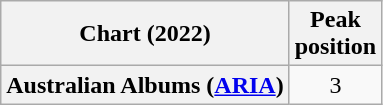<table class="wikitable plainrowheaders" style="text-align:center">
<tr>
<th scope="col">Chart (2022)</th>
<th scope="col">Peak<br>position</th>
</tr>
<tr>
<th scope="row">Australian Albums (<a href='#'>ARIA</a>)</th>
<td>3</td>
</tr>
</table>
